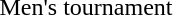<table>
<tr>
<td>Men's tournament <br></td>
<td></td>
<td></td>
<td></td>
</tr>
<tr>
<td><br></td>
<td></td>
<td></td>
<td></td>
</tr>
</table>
